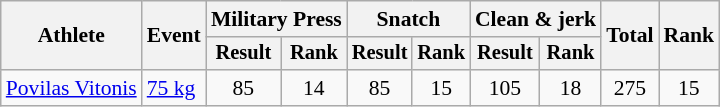<table class="wikitable" style="font-size:90%">
<tr>
<th rowspan="2">Athlete</th>
<th rowspan="2">Event</th>
<th colspan="2">Military Press</th>
<th colspan="2">Snatch</th>
<th colspan="2">Clean & jerk</th>
<th rowspan="2">Total</th>
<th rowspan="2">Rank</th>
</tr>
<tr style="font-size:95%">
<th>Result</th>
<th>Rank</th>
<th>Result</th>
<th>Rank</th>
<th>Result</th>
<th>Rank</th>
</tr>
<tr align=center>
<td align=left><a href='#'>Povilas Vitonis</a></td>
<td align=left><a href='#'>75 kg</a></td>
<td>85</td>
<td>14</td>
<td>85</td>
<td>15</td>
<td>105</td>
<td>18</td>
<td>275</td>
<td>15</td>
</tr>
</table>
